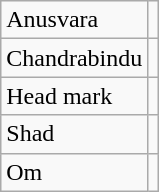<table class="wikitable">
<tr>
<td>Anusvara</td>
<td></td>
</tr>
<tr>
<td>Chandrabindu</td>
<td></td>
</tr>
<tr>
<td>Head mark</td>
<td></td>
</tr>
<tr>
<td>Shad</td>
<td></td>
</tr>
<tr>
<td>Om</td>
<td></td>
</tr>
</table>
